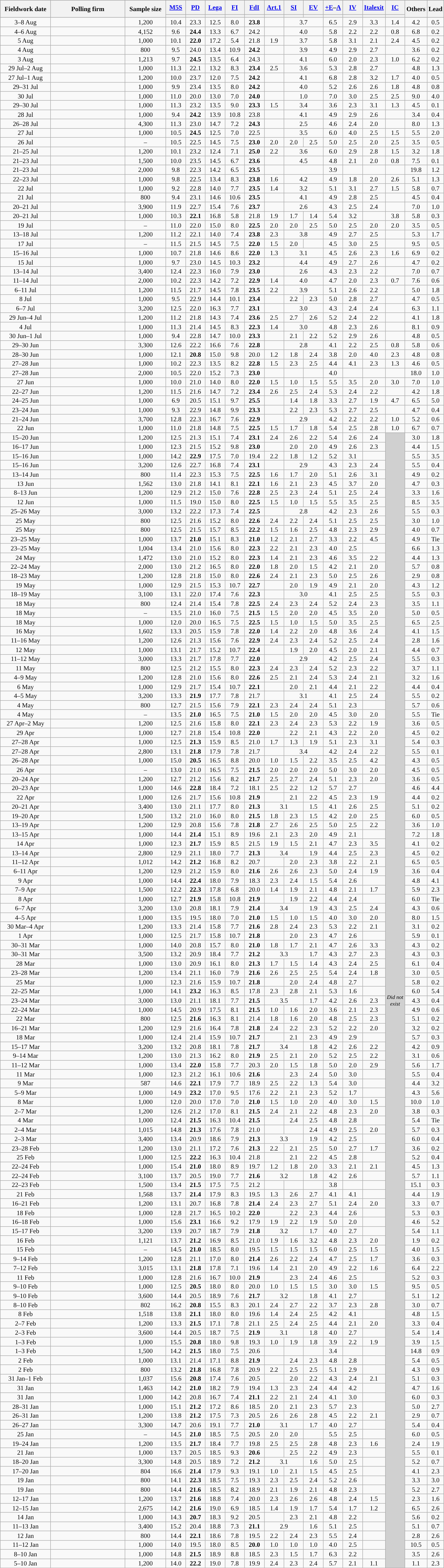<table class="wikitable mw-collapsible mw-collapsed" style="text-align:center;font-size:85%;line-height:13px">
<tr style="height:30px; background-color:#8B8B8B">
<th rowspan="2" style="width:100px;">Fieldwork date</th>
<th rowspan="2" style="width:150px;">Polling firm</th>
<th rowspan="2" style="width:80px;">Sample size</th>
<th style="width:35px;"><a href='#'>M5S</a></th>
<th style="width:35px;"><a href='#'>PD</a></th>
<th style="width:35px;"><a href='#'>Lega</a></th>
<th style="width:35px;"><a href='#'>FI</a></th>
<th style="width:35px;"><a href='#'>FdI</a></th>
<th style="width:35px;"><a href='#'>Art.1</a></th>
<th style="width:35px;"><a href='#'>SI</a></th>
<th style="width:35px;"><a href='#'>EV</a></th>
<th style="width:35px;"><a href='#'>+E</a>–<a href='#'>A</a></th>
<th style="width:35px;"><a href='#'>IV</a></th>
<th style="width:35px;"><a href='#'>Italexit</a></th>
<th style="width:35px;"><a href='#'>IC</a></th>
<th rowspan="2" style="width:35px;">Others</th>
<th rowspan="2" style="width:25px;">Lead</th>
</tr>
<tr>
<th style="background:"></th>
<th style="background:"></th>
<th style="background:"></th>
<th style="background:"></th>
<th style="background:"></th>
<th style="background:"></th>
<th style="background:"></th>
<th style="background:"></th>
<th style="background:"></th>
<th style="background:"></th>
<th style="background:"></th>
<th style="background:"></th>
</tr>
<tr>
<td>3–8 Aug</td>
<td></td>
<td>1,200</td>
<td>10.4</td>
<td>23.3</td>
<td>12.5</td>
<td>8.0</td>
<td><strong>23.8</strong></td>
<td></td>
<td colspan="2">3.7</td>
<td>6.5</td>
<td>2.9</td>
<td>3.3</td>
<td>1.4</td>
<td>4.2</td>
<td style="background:">0.5</td>
</tr>
<tr>
<td>4–6 Aug</td>
<td></td>
<td>4,152</td>
<td>9.6</td>
<td><strong>24.4</strong></td>
<td>13.3</td>
<td>6.7</td>
<td>24.2</td>
<td></td>
<td colspan="2">4.0</td>
<td>5.8</td>
<td>2.2</td>
<td>2.2</td>
<td>0.8</td>
<td>6.8</td>
<td style="background:">0.2</td>
</tr>
<tr>
<td>5 Aug</td>
<td></td>
<td>1,000</td>
<td>10.1</td>
<td><strong>22.0</strong></td>
<td>17.2</td>
<td>5.4</td>
<td>21.8</td>
<td>1.9</td>
<td colspan="2">3.7</td>
<td>5.8</td>
<td>3.1</td>
<td>2.1</td>
<td>2.4</td>
<td>4.5</td>
<td style="background:">0.2</td>
</tr>
<tr>
<td>4 Aug</td>
<td></td>
<td>800</td>
<td>9.5</td>
<td>24.0</td>
<td>13.4</td>
<td>10.9</td>
<td><strong>24.2</strong></td>
<td></td>
<td colspan="2">3.9</td>
<td>4.9</td>
<td>2.9</td>
<td>2.7</td>
<td></td>
<td>3.6</td>
<td style="background:">0.2</td>
</tr>
<tr>
<td>3 Aug</td>
<td></td>
<td>1,213</td>
<td>9.7</td>
<td><strong>24.5</strong></td>
<td>13.5</td>
<td>6.4</td>
<td>24.3</td>
<td></td>
<td colspan="2">4.1</td>
<td>6.0</td>
<td>2.0</td>
<td>2.3</td>
<td>1.0</td>
<td>6.2</td>
<td style="background:">0.2</td>
</tr>
<tr>
<td>29 Jul–2 Aug</td>
<td></td>
<td>1,000</td>
<td>11.3</td>
<td>22.1</td>
<td>13.2</td>
<td>8.3</td>
<td><strong>23.4</strong></td>
<td>2.5</td>
<td colspan="2">3.6</td>
<td>5.3</td>
<td>2.8</td>
<td>2.7</td>
<td></td>
<td>4.8</td>
<td style="background:">1.3</td>
</tr>
<tr>
<td>27 Jul–1 Aug</td>
<td></td>
<td>1,200</td>
<td>10.0</td>
<td>23.7</td>
<td>12.0</td>
<td>7.5</td>
<td><strong>24.2</strong></td>
<td></td>
<td colspan="2">4.1</td>
<td>6.8</td>
<td>2.8</td>
<td>3.2</td>
<td>1.7</td>
<td>4.0</td>
<td style="background:">0.5</td>
</tr>
<tr>
<td>29–31 Jul</td>
<td></td>
<td>1,000</td>
<td>9.9</td>
<td>23.4</td>
<td>13.5</td>
<td>8.0</td>
<td><strong>24.2</strong></td>
<td></td>
<td colspan="2">4.0</td>
<td>5.2</td>
<td>2.6</td>
<td>2.6</td>
<td>1.8</td>
<td>4.8</td>
<td style="background:">0.8</td>
</tr>
<tr>
<td>30 Jul</td>
<td></td>
<td>1,000</td>
<td>11.0</td>
<td>20.0</td>
<td>13.0</td>
<td>7.0</td>
<td><strong>24.0</strong></td>
<td></td>
<td colspan="2">1.0</td>
<td>7.0</td>
<td>3.0</td>
<td>2.5</td>
<td>2.5</td>
<td>9.0</td>
<td style="background:">4.0</td>
</tr>
<tr>
<td>29–30 Jul</td>
<td> </td>
<td>1,000</td>
<td>11.3</td>
<td>23.2</td>
<td>13.5</td>
<td>9.0</td>
<td><strong>23.3</strong></td>
<td>1.5</td>
<td colspan="2">3.4</td>
<td>3.6</td>
<td>2.3</td>
<td>3.1</td>
<td>1.3</td>
<td>4.5</td>
<td style="background:">0.1</td>
</tr>
<tr>
<td>28 Jul</td>
<td></td>
<td>1,000</td>
<td>9.4</td>
<td><strong>24.2</strong></td>
<td>13.9</td>
<td>10.8</td>
<td>23.8</td>
<td></td>
<td colspan="2">4.1</td>
<td>4.9</td>
<td>2.9</td>
<td>2.6</td>
<td></td>
<td>3.4</td>
<td style="background:">0.4</td>
</tr>
<tr>
<td>26–28 Jul</td>
<td></td>
<td>4,300</td>
<td>11.3</td>
<td>23.0</td>
<td>14.7</td>
<td>7.2</td>
<td><strong>24.3</strong></td>
<td></td>
<td colspan="2">2.5</td>
<td>4.6</td>
<td>2.4</td>
<td>2.0</td>
<td></td>
<td>8.0</td>
<td style="background:">1.3</td>
</tr>
<tr>
<td>27 Jul</td>
<td></td>
<td>1,000</td>
<td>10.5</td>
<td><strong>24.5</strong></td>
<td>12.5</td>
<td>7.0</td>
<td>22.5</td>
<td></td>
<td colspan="2">3.5</td>
<td>6.0</td>
<td>4.0</td>
<td>2.5</td>
<td>1.5</td>
<td>5.5</td>
<td style="background:">2.0</td>
</tr>
<tr>
<td>26 Jul</td>
<td></td>
<td>–</td>
<td>10.5</td>
<td>22.5</td>
<td>14.5</td>
<td>7.5</td>
<td><strong>23.0</strong></td>
<td>2.0</td>
<td>2.0</td>
<td>2.5</td>
<td>5.0</td>
<td>2.5</td>
<td>2.0</td>
<td>2.5</td>
<td>3.5</td>
<td style="background:">0.5</td>
</tr>
<tr>
<td>21–25 Jul</td>
<td></td>
<td>1,200</td>
<td>10.1</td>
<td>23.2</td>
<td>12.4</td>
<td>7.1</td>
<td><strong>25.0</strong></td>
<td>2.2</td>
<td colspan="2">3.6</td>
<td>6.0</td>
<td>2.9</td>
<td>2.8</td>
<td>1.5</td>
<td>3.2</td>
<td style="background:">1.8</td>
</tr>
<tr>
<td>21–23 Jul</td>
<td></td>
<td>1,500</td>
<td>10.0</td>
<td>23.5</td>
<td>14.5</td>
<td>6.7</td>
<td><strong>23.6</strong></td>
<td></td>
<td colspan="2">4.5</td>
<td>4.8</td>
<td>2.1</td>
<td>2.0</td>
<td>0.8</td>
<td>7.5</td>
<td style="background:">0.1</td>
</tr>
<tr>
<td>21–23 Jul</td>
<td></td>
<td>2,000</td>
<td>9.8</td>
<td>22.3</td>
<td>14.2</td>
<td>6.5</td>
<td><strong>23.5</strong></td>
<td></td>
<td colspan="2"></td>
<td>3.9</td>
<td></td>
<td></td>
<td></td>
<td>19.8</td>
<td style="background:">1.2</td>
</tr>
<tr>
<td>22–23 Jul</td>
<td></td>
<td>1,000</td>
<td>9.8</td>
<td>22.5</td>
<td>13.4</td>
<td>8.3</td>
<td><strong>23.8</strong></td>
<td>1.6</td>
<td colspan="2">4.2</td>
<td>4.9</td>
<td>1.8</td>
<td>2.0</td>
<td>2.6</td>
<td>5.1</td>
<td style="background:">1.3</td>
</tr>
<tr>
<td>22 Jul</td>
<td></td>
<td>1,000</td>
<td>9.2</td>
<td>22.8</td>
<td>14.0</td>
<td>7.7</td>
<td><strong>23.5</strong></td>
<td>1.4</td>
<td colspan="2">3.2</td>
<td>5.1</td>
<td>3.1</td>
<td>2.7</td>
<td>1.5</td>
<td>5.8</td>
<td style="background:">0.7</td>
</tr>
<tr>
<td>21 Jul</td>
<td></td>
<td>800</td>
<td>9.4</td>
<td>23.1</td>
<td>14.6</td>
<td>10.6</td>
<td><strong>23.5</strong></td>
<td></td>
<td colspan="2">4.1</td>
<td>4.9</td>
<td>2.8</td>
<td>2.5</td>
<td></td>
<td>4.5</td>
<td style="background:">0.4</td>
</tr>
<tr>
<td>20–21 Jul</td>
<td></td>
<td>3,900</td>
<td>11.9</td>
<td>22.7</td>
<td>15.4</td>
<td>7.6</td>
<td><strong>23.7</strong></td>
<td></td>
<td colspan="2">2.6</td>
<td>4.3</td>
<td>2.5</td>
<td>2.4</td>
<td></td>
<td>7.0</td>
<td style="background:">1.0</td>
</tr>
<tr>
<td>20–21 Jul</td>
<td></td>
<td>1,000</td>
<td>10.3</td>
<td><strong>22.1</strong></td>
<td>16.8</td>
<td>5.8</td>
<td>21.8</td>
<td>1.9</td>
<td>1.7</td>
<td>1.4</td>
<td>5.4</td>
<td>3.2</td>
<td></td>
<td>3.8</td>
<td>5.8</td>
<td style="background:">0.3</td>
</tr>
<tr>
<td>19 Jul</td>
<td></td>
<td>–</td>
<td>11.0</td>
<td>22.0</td>
<td>15.0</td>
<td>8.0</td>
<td><strong>22.5</strong></td>
<td>2.0</td>
<td>2.0</td>
<td>2.5</td>
<td>5.0</td>
<td>2.5</td>
<td>2.0</td>
<td>2.0</td>
<td>3.5</td>
<td style="background:">0.5</td>
</tr>
<tr>
<td>13–18 Jul</td>
<td></td>
<td>1,200</td>
<td>11.2</td>
<td>22.1</td>
<td>14.0</td>
<td>7.4</td>
<td><strong>23.8</strong></td>
<td>2.3</td>
<td colspan="2">3.8</td>
<td>4.9</td>
<td>2.7</td>
<td>2.5</td>
<td></td>
<td>5.3</td>
<td style="background:">1.7</td>
</tr>
<tr>
<td>17 Jul</td>
<td></td>
<td>–</td>
<td>11.5</td>
<td>21.5</td>
<td>14.5</td>
<td>7.5</td>
<td><strong>22.0</strong></td>
<td>1.5</td>
<td>2.0</td>
<td></td>
<td>4.5</td>
<td>3.0</td>
<td>2.5</td>
<td></td>
<td>9.5</td>
<td style="background:">0.5</td>
</tr>
<tr>
<td>15–16 Jul</td>
<td></td>
<td>1,000</td>
<td>10.7</td>
<td>21.8</td>
<td>14.6</td>
<td>8.6</td>
<td><strong>22.0</strong></td>
<td>1.3</td>
<td colspan="2">3.1</td>
<td>4.5</td>
<td>2.6</td>
<td>2.3</td>
<td>1.6</td>
<td>6.9</td>
<td style="background:">0.2</td>
</tr>
<tr>
<td>15 Jul</td>
<td></td>
<td>1,000</td>
<td>9.7</td>
<td>23.0</td>
<td>14.5</td>
<td>10.3</td>
<td><strong>23.2</strong></td>
<td></td>
<td colspan="2">4.4</td>
<td>4.9</td>
<td>2.7</td>
<td>2.6</td>
<td></td>
<td>4.7</td>
<td style="background:">0.2</td>
</tr>
<tr>
<td>13–14 Jul</td>
<td></td>
<td>3,400</td>
<td>12.4</td>
<td>22.3</td>
<td>16.0</td>
<td>7.9</td>
<td><strong>23.0</strong></td>
<td></td>
<td colspan="2">2.6</td>
<td>4.3</td>
<td>2.3</td>
<td>2.2</td>
<td></td>
<td>7.0</td>
<td style="background:">0.7</td>
</tr>
<tr>
<td>11–14 Jul</td>
<td></td>
<td>2,000</td>
<td>10.2</td>
<td>22.3</td>
<td>14.2</td>
<td>7.2</td>
<td><strong>22.9</strong></td>
<td>1.4</td>
<td colspan="2">4.0</td>
<td>4.7</td>
<td>2.0</td>
<td>2.3</td>
<td>0.7</td>
<td>7.6</td>
<td style="background:">0.6</td>
</tr>
<tr>
<td>6–11 Jul</td>
<td></td>
<td>1,200</td>
<td>11.5</td>
<td>21.7</td>
<td>14.5</td>
<td>7.8</td>
<td><strong>23.5</strong></td>
<td>2.2</td>
<td colspan="2">3.9</td>
<td>5.1</td>
<td>2.6</td>
<td>2.2</td>
<td></td>
<td>5.0</td>
<td style="background:">1.8</td>
</tr>
<tr>
<td>8 Jul</td>
<td></td>
<td>1,000</td>
<td>9.5</td>
<td>22.9</td>
<td>14.4</td>
<td>10.1</td>
<td><strong>23.4</strong></td>
<td></td>
<td>2.2</td>
<td>2.3</td>
<td>5.0</td>
<td>2.8</td>
<td>2.7</td>
<td></td>
<td>4.7</td>
<td style="background:">0.5</td>
</tr>
<tr>
<td>6–7 Jul</td>
<td></td>
<td>3,200</td>
<td>12.5</td>
<td>22.0</td>
<td>16.3</td>
<td>7.7</td>
<td><strong>23.1</strong></td>
<td></td>
<td colspan="2">3.0</td>
<td>4.3</td>
<td>2.4</td>
<td>2.4</td>
<td></td>
<td>6.3</td>
<td style="background:">1.1</td>
</tr>
<tr>
<td>29 Jun–4 Jul</td>
<td></td>
<td>1,200</td>
<td>11.2</td>
<td>21.8</td>
<td>14.3</td>
<td>7.4</td>
<td><strong>23.6</strong></td>
<td>2.5</td>
<td>2.7</td>
<td>2.6</td>
<td>5.2</td>
<td>2.4</td>
<td>2.2</td>
<td></td>
<td>4.1</td>
<td style="background:">1.8</td>
</tr>
<tr>
<td>4 Jul</td>
<td></td>
<td>1,000</td>
<td>11.3</td>
<td>21.4</td>
<td>14.5</td>
<td>8.3</td>
<td><strong>22.3</strong></td>
<td>1.4</td>
<td colspan="2">3.0</td>
<td>4.8</td>
<td>2.3</td>
<td>2.6</td>
<td></td>
<td>8.1</td>
<td style="background:">0.9</td>
</tr>
<tr>
<td>30 Jun–1 Jul</td>
<td></td>
<td>1,000</td>
<td>9.4</td>
<td>22.8</td>
<td>14.7</td>
<td>10.0</td>
<td><strong>23.3</strong></td>
<td></td>
<td>2.1</td>
<td>2.2</td>
<td>5.2</td>
<td>2.9</td>
<td>2.6</td>
<td></td>
<td>4.8</td>
<td style="background:">0.5</td>
</tr>
<tr>
<td>29–30 Jun</td>
<td></td>
<td>3,300</td>
<td>12.6</td>
<td>22.2</td>
<td>16.6</td>
<td>7.6</td>
<td><strong>22.8</strong></td>
<td></td>
<td colspan="2">2.8</td>
<td>4.1</td>
<td>2.2</td>
<td>2.5</td>
<td>0.8</td>
<td>5.8</td>
<td style="background:">0.6</td>
</tr>
<tr>
<td>28–30 Jun</td>
<td></td>
<td>1,000</td>
<td>12.1</td>
<td><strong>20.8</strong></td>
<td>15.0</td>
<td>9.8</td>
<td>20.0</td>
<td>1.2</td>
<td>1.8</td>
<td>2.4</td>
<td>3.8</td>
<td>2.0</td>
<td>4.0</td>
<td>2.3</td>
<td>4.8</td>
<td style="background:">0.8</td>
</tr>
<tr>
<td>27–28 Jun</td>
<td></td>
<td>1,000</td>
<td>10.2</td>
<td>22.3</td>
<td>13.5</td>
<td>8.2</td>
<td><strong>22.8</strong></td>
<td>1.5</td>
<td>2.3</td>
<td>2.5</td>
<td>4.4</td>
<td>4.1</td>
<td>2.3</td>
<td>1.3</td>
<td>4.6</td>
<td style="background:">0.5</td>
</tr>
<tr>
<td>27–28 Jun</td>
<td></td>
<td>2,000</td>
<td>10.5</td>
<td>22.0</td>
<td>15.2</td>
<td>7.3</td>
<td><strong>23.0</strong></td>
<td></td>
<td></td>
<td></td>
<td>4.0</td>
<td></td>
<td></td>
<td></td>
<td>18.0</td>
<td style="background:">1.0</td>
</tr>
<tr>
<td>27 Jun</td>
<td></td>
<td>1,000</td>
<td>10.0</td>
<td>21.0</td>
<td>14.0</td>
<td>8.0</td>
<td><strong>22.0</strong></td>
<td>1.5</td>
<td>1.0</td>
<td>1.5</td>
<td>5.5</td>
<td>3.5</td>
<td>2.0</td>
<td>3.0</td>
<td>7.0</td>
<td style="background:">1.0</td>
</tr>
<tr>
<td>22–27 Jun</td>
<td></td>
<td>1,200</td>
<td>11.5</td>
<td>21.6</td>
<td>14.7</td>
<td>7.2</td>
<td><strong>23.4</strong></td>
<td>2.6</td>
<td>2.5</td>
<td>2.4</td>
<td>5.3</td>
<td>2.4</td>
<td>2.2</td>
<td></td>
<td>4.2</td>
<td style="background:">1.8</td>
</tr>
<tr>
<td>24–25 Jun</td>
<td></td>
<td>1,000</td>
<td>6.9</td>
<td>20.5</td>
<td>15.1</td>
<td>9.7</td>
<td><strong>25.5</strong></td>
<td></td>
<td>1.4</td>
<td>1.8</td>
<td>3.3</td>
<td>2.7</td>
<td>1.9</td>
<td>4.7</td>
<td>6.5</td>
<td style="background:">5.0</td>
</tr>
<tr>
<td>23–24 Jun</td>
<td></td>
<td>1,000</td>
<td>9.3</td>
<td>22.9</td>
<td>14.8</td>
<td>9.9</td>
<td><strong>23.3</strong></td>
<td></td>
<td>2.2</td>
<td>2.3</td>
<td>5.3</td>
<td>2.7</td>
<td>2.5</td>
<td></td>
<td>4.7</td>
<td style="background:">0.4</td>
</tr>
<tr>
<td>21–24 Jun</td>
<td></td>
<td>3,700</td>
<td>12.8</td>
<td>22.3</td>
<td>16.7</td>
<td>7.6</td>
<td><strong>22.9</strong></td>
<td></td>
<td colspan="2">2.9</td>
<td>4.2</td>
<td>2.2</td>
<td>2.2</td>
<td>1.0</td>
<td>5.2</td>
<td style="background:">0.6</td>
</tr>
<tr>
<td>22 Jun</td>
<td></td>
<td>1,000</td>
<td>11.0</td>
<td>21.8</td>
<td>14.8</td>
<td>7.5</td>
<td><strong>22.5</strong></td>
<td>1.5</td>
<td>1.7</td>
<td>1.8</td>
<td>5.4</td>
<td>2.5</td>
<td>2.8</td>
<td>1.0</td>
<td>6.7</td>
<td style="background:">0.7</td>
</tr>
<tr>
<td>15–20 Jun</td>
<td></td>
<td>1,200</td>
<td>12.5</td>
<td>21.3</td>
<td>15.1</td>
<td>7.4</td>
<td><strong>23.1</strong></td>
<td>2.4</td>
<td>2.6</td>
<td>2.2</td>
<td>5.4</td>
<td>2.6</td>
<td>2.4</td>
<td rowspan="123" style="background:#D0D0D0; width:1px;"><small><em>Did not exist</em></small></td>
<td>3.0</td>
<td style="background:">1.8</td>
</tr>
<tr>
<td>16–17 Jun</td>
<td></td>
<td>1,000</td>
<td>12.3</td>
<td>21.5</td>
<td>15.2</td>
<td>9.8</td>
<td><strong>23.0</strong></td>
<td></td>
<td>2.0</td>
<td>2.0</td>
<td>4.9</td>
<td>2.6</td>
<td>2.3</td>
<td>4.4</td>
<td style="background:">1.5</td>
</tr>
<tr>
<td>15–16 Jun</td>
<td></td>
<td>1,000</td>
<td>14.2</td>
<td><strong>22.9</strong></td>
<td>17.5</td>
<td>7.0</td>
<td>19.4</td>
<td>2.2</td>
<td>1.8</td>
<td>1.2</td>
<td>5.2</td>
<td>3.1</td>
<td></td>
<td>5.5</td>
<td style="background:">3.5</td>
</tr>
<tr>
<td>15–16 Jun</td>
<td></td>
<td>3,200</td>
<td>12.6</td>
<td>22.7</td>
<td>16.8</td>
<td>7.4</td>
<td><strong>23.1</strong></td>
<td></td>
<td colspan="2">2.9</td>
<td>4.3</td>
<td>2.3</td>
<td>2.4</td>
<td>5.5</td>
<td style="background:">0.4</td>
</tr>
<tr>
<td>13–14 Jun</td>
<td></td>
<td>800</td>
<td>11.4</td>
<td>22.3</td>
<td>15.3</td>
<td>7.5</td>
<td><strong>22.5</strong></td>
<td>1.6</td>
<td>1.7</td>
<td>2.0</td>
<td>5.1</td>
<td>2.6</td>
<td>3.1</td>
<td>4.9</td>
<td style="background:">0.2</td>
</tr>
<tr>
<td>13 Jun</td>
<td></td>
<td>1,562</td>
<td>13.0</td>
<td>21.8</td>
<td>14.1</td>
<td>8.1</td>
<td><strong>22.1</strong></td>
<td>1.6</td>
<td>2.1</td>
<td>2.3</td>
<td>4.5</td>
<td>3.7</td>
<td>2.0</td>
<td>4.7</td>
<td style="background:">0.3</td>
</tr>
<tr>
<td>8–13 Jun</td>
<td></td>
<td>1,200</td>
<td>12.9</td>
<td>21.2</td>
<td>15.0</td>
<td>7.6</td>
<td><strong>22.8</strong></td>
<td>2.5</td>
<td>2.3</td>
<td>2.4</td>
<td>5.1</td>
<td>2.5</td>
<td>2.4</td>
<td>3.3</td>
<td style="background:">1.6</td>
</tr>
<tr>
<td>12 Jun</td>
<td></td>
<td>1,000</td>
<td>11.5</td>
<td>19.0</td>
<td>15.0</td>
<td>8.0</td>
<td><strong>22.5</strong></td>
<td>1.5</td>
<td>1.0</td>
<td>1.5</td>
<td>5.5</td>
<td>3.5</td>
<td>2.5</td>
<td>8.5</td>
<td style="background:">3.5</td>
</tr>
<tr>
<td>25–26 May</td>
<td></td>
<td>3,000</td>
<td>13.2</td>
<td>22.2</td>
<td>17.3</td>
<td>7.4</td>
<td><strong>22.5</strong></td>
<td></td>
<td colspan="2">2.8</td>
<td>4.2</td>
<td>2.3</td>
<td>2.6</td>
<td>5.5</td>
<td style="background:">0.3</td>
</tr>
<tr>
<td>25 May</td>
<td></td>
<td>800</td>
<td>12.5</td>
<td>21.6</td>
<td>15.2</td>
<td>8.0</td>
<td><strong>22.6</strong></td>
<td>2.4</td>
<td>2.2</td>
<td>2.4</td>
<td>5.1</td>
<td>2.5</td>
<td>2.5</td>
<td>3.0</td>
<td style="background:">1.0</td>
</tr>
<tr>
<td>25 May</td>
<td></td>
<td>800</td>
<td>12.5</td>
<td>21.5</td>
<td>15.7</td>
<td>8.5</td>
<td><strong>22.2</strong></td>
<td>1.5</td>
<td>1.6</td>
<td>2.5</td>
<td>4.8</td>
<td>2.3</td>
<td>2.9</td>
<td>4.0</td>
<td style="background:">0.7</td>
</tr>
<tr>
<td>23–25 May</td>
<td></td>
<td>1,000</td>
<td>13.7</td>
<td><strong>21.0</strong></td>
<td>15.1</td>
<td>8.3</td>
<td><strong>21.0</strong></td>
<td>1.2</td>
<td>2.1</td>
<td>2.7</td>
<td>3.3</td>
<td>2.2</td>
<td>4.5</td>
<td>4.9</td>
<td>Tie</td>
</tr>
<tr>
<td>23–25 May</td>
<td></td>
<td>1,004</td>
<td>13.4</td>
<td>21.0</td>
<td>15.6</td>
<td>8.0</td>
<td><strong>22.3</strong></td>
<td>2.2</td>
<td>2.1</td>
<td>2.3</td>
<td>4.0</td>
<td>2.5</td>
<td></td>
<td>6.6</td>
<td style="background:">1.3</td>
</tr>
<tr>
<td>24 May</td>
<td></td>
<td>1,472</td>
<td>13.0</td>
<td>21.0</td>
<td>15.2</td>
<td>8.0</td>
<td><strong>22.3</strong></td>
<td>1.4</td>
<td>2.1</td>
<td>2.3</td>
<td>4.6</td>
<td>3.5</td>
<td>2.2</td>
<td>4.4</td>
<td style="background:">1.3</td>
</tr>
<tr>
<td>22–24 May</td>
<td></td>
<td>2,000</td>
<td>13.0</td>
<td>21.2</td>
<td>16.5</td>
<td>8.0</td>
<td><strong>22.0</strong></td>
<td>1.8</td>
<td>2.0</td>
<td>1.5</td>
<td>4.2</td>
<td>2.1</td>
<td>2.0</td>
<td>5.7</td>
<td style="background:">0.8</td>
</tr>
<tr>
<td>18–23 May</td>
<td></td>
<td>1,200</td>
<td>12.8</td>
<td>21.8</td>
<td>15.0</td>
<td>8.0</td>
<td><strong>22.6</strong></td>
<td>2.4</td>
<td>2.1</td>
<td>2.3</td>
<td>5.0</td>
<td>2.5</td>
<td>2.6</td>
<td>2.9</td>
<td style="background:">0.8</td>
</tr>
<tr>
<td>19 May</td>
<td></td>
<td>1,000</td>
<td>12.9</td>
<td>21.5</td>
<td>15.3</td>
<td>10.7</td>
<td><strong>22.7</strong></td>
<td></td>
<td>2.0</td>
<td>1.9</td>
<td>4.9</td>
<td>2.1</td>
<td>2.0</td>
<td>4.3</td>
<td style="background:">1.2</td>
</tr>
<tr>
<td>18–19 May</td>
<td></td>
<td>3,100</td>
<td>13.1</td>
<td>22.0</td>
<td>17.4</td>
<td>7.6</td>
<td><strong>22.3</strong></td>
<td></td>
<td colspan="2">3.0</td>
<td>4.1</td>
<td>2.5</td>
<td>2.5</td>
<td>5.5</td>
<td style="background:">0.3</td>
</tr>
<tr>
<td>18 May</td>
<td></td>
<td>800</td>
<td>12.4</td>
<td>21.4</td>
<td>15.4</td>
<td>7.8</td>
<td><strong>22.5</strong></td>
<td>2.4</td>
<td>2.3</td>
<td>2.4</td>
<td>5.2</td>
<td>2.4</td>
<td>2.3</td>
<td>3.5</td>
<td style="background:">1.1</td>
</tr>
<tr>
<td>18 May</td>
<td></td>
<td>–</td>
<td>13.5</td>
<td>21.0</td>
<td>16.0</td>
<td>7.5</td>
<td><strong>21.5</strong></td>
<td>1.5</td>
<td>2.0</td>
<td>2.0</td>
<td>4.5</td>
<td>3.5</td>
<td>2.0</td>
<td>5.0</td>
<td style="background:">0.5</td>
</tr>
<tr>
<td>18 May</td>
<td></td>
<td>1,000</td>
<td>12.0</td>
<td>20.0</td>
<td>16.5</td>
<td>7.5</td>
<td><strong>22.5</strong></td>
<td>1.5</td>
<td>1.0</td>
<td>1.5</td>
<td>5.0</td>
<td>3.5</td>
<td>2.5</td>
<td>6.5</td>
<td style="background:">2.5</td>
</tr>
<tr>
<td>16 May</td>
<td></td>
<td>1,602</td>
<td>13.3</td>
<td>20.5</td>
<td>15.9</td>
<td>7.8</td>
<td><strong>22.0</strong></td>
<td>1.4</td>
<td>2.2</td>
<td>2.0</td>
<td>4.8</td>
<td>3.6</td>
<td>2.4</td>
<td>4.1</td>
<td style="background:">1.5</td>
</tr>
<tr>
<td>11–16 May</td>
<td></td>
<td>1,200</td>
<td>12.6</td>
<td>21.3</td>
<td>15.6</td>
<td>7.6</td>
<td><strong>22.9</strong></td>
<td>2.4</td>
<td>2.3</td>
<td>2.4</td>
<td>5.2</td>
<td>2.5</td>
<td>2.4</td>
<td>2.8</td>
<td style="background:">1.6</td>
</tr>
<tr>
<td>12 May</td>
<td></td>
<td>1,000</td>
<td>13.1</td>
<td>21.7</td>
<td>15.2</td>
<td>10.7</td>
<td><strong>22.4</strong></td>
<td></td>
<td>1.9</td>
<td>2.0</td>
<td>4.5</td>
<td>2.0</td>
<td>2.1</td>
<td>4.4</td>
<td style="background:">0.7</td>
</tr>
<tr>
<td>11–12 May</td>
<td></td>
<td>3,000</td>
<td>13.3</td>
<td>21.7</td>
<td>17.8</td>
<td>7.7</td>
<td><strong>22.0</strong></td>
<td></td>
<td colspan="2">2.9</td>
<td>4.2</td>
<td>2.5</td>
<td>2.4</td>
<td>5.5</td>
<td style="background:">0.3</td>
</tr>
<tr>
<td>11 May</td>
<td></td>
<td>800</td>
<td>12.5</td>
<td>21.2</td>
<td>15.5</td>
<td>8.0</td>
<td><strong>22.3</strong></td>
<td>2.4</td>
<td>2.3</td>
<td>2.4</td>
<td>5.2</td>
<td>2.3</td>
<td>2.2</td>
<td>3.7</td>
<td style="background:">1.1</td>
</tr>
<tr>
<td>4–9 May</td>
<td></td>
<td>1,200</td>
<td>12.8</td>
<td>21.0</td>
<td>15.6</td>
<td>8.0</td>
<td><strong>22.6</strong></td>
<td>2.5</td>
<td>2.1</td>
<td>2.4</td>
<td>5.3</td>
<td>2.4</td>
<td>2.1</td>
<td>3.2</td>
<td style="background:">1.6</td>
</tr>
<tr>
<td>6 May</td>
<td></td>
<td>1,000</td>
<td>12.9</td>
<td>21.7</td>
<td>15.4</td>
<td>10.7</td>
<td><strong>22.1</strong></td>
<td></td>
<td>2.0</td>
<td>2.1</td>
<td>4.4</td>
<td>2.1</td>
<td>2.2</td>
<td>4.4</td>
<td style="background:">0.4</td>
</tr>
<tr>
<td>4–5 May</td>
<td></td>
<td>3,200</td>
<td>13.3</td>
<td><strong>21.9</strong></td>
<td>17.7</td>
<td>7.8</td>
<td>21.7</td>
<td></td>
<td colspan="2">3.1</td>
<td>4.1</td>
<td>2.5</td>
<td>2.4</td>
<td>5.5</td>
<td style="background:">0.2</td>
</tr>
<tr>
<td>4 May</td>
<td></td>
<td>800</td>
<td>12.7</td>
<td>21.5</td>
<td>15.6</td>
<td>7.9</td>
<td><strong>22.1</strong></td>
<td>2.3</td>
<td>2.4</td>
<td>2.4</td>
<td>5.1</td>
<td>2.3</td>
<td></td>
<td>5.7</td>
<td style="background:">0.6</td>
</tr>
<tr>
<td>4 May</td>
<td></td>
<td>–</td>
<td>13.5</td>
<td><strong>21.0</strong></td>
<td>16.5</td>
<td>7.5</td>
<td><strong>21.0</strong></td>
<td>1.5</td>
<td>2.0</td>
<td>2.0</td>
<td>4.5</td>
<td>3.0</td>
<td>2.0</td>
<td>5.5</td>
<td>Tie</td>
</tr>
<tr>
<td>27 Apr–2 May</td>
<td></td>
<td>1,200</td>
<td>12.5</td>
<td>21.6</td>
<td>15.8</td>
<td>8.0</td>
<td><strong>22.1</strong></td>
<td>2.3</td>
<td>2.4</td>
<td>2.3</td>
<td>5.3</td>
<td>2.2</td>
<td>1.9</td>
<td>3.6</td>
<td style="background:">0.5</td>
</tr>
<tr>
<td>29 Apr</td>
<td></td>
<td>1,000</td>
<td>12.7</td>
<td>21.8</td>
<td>15.4</td>
<td>10.8</td>
<td><strong>22.0</strong></td>
<td></td>
<td>2.2</td>
<td>2.1</td>
<td>4.3</td>
<td>2.2</td>
<td>2.0</td>
<td>4.5</td>
<td style="background:">0.2</td>
</tr>
<tr>
<td>27–28 Apr</td>
<td></td>
<td>1,000</td>
<td>12.5</td>
<td><strong>21.3</strong></td>
<td>15.9</td>
<td>8.5</td>
<td>21.0</td>
<td>1.7</td>
<td>1.3</td>
<td>1.9</td>
<td>5.1</td>
<td>2.3</td>
<td>3.1</td>
<td>5.4</td>
<td style="background:">0.3</td>
</tr>
<tr>
<td>27–28 Apr</td>
<td></td>
<td>2,800</td>
<td>13.1</td>
<td><strong>21.8</strong></td>
<td>17.9</td>
<td>7.8</td>
<td>21.7</td>
<td></td>
<td colspan="2">3.4</td>
<td>4.2</td>
<td>2.4</td>
<td>2.2</td>
<td>5.5</td>
<td style="background:">0.1</td>
</tr>
<tr>
<td>26–28 Apr</td>
<td></td>
<td>1,000</td>
<td>15.0</td>
<td><strong>20.5</strong></td>
<td>16.5</td>
<td>8.8</td>
<td>20.0</td>
<td>1.0</td>
<td>1.5</td>
<td>2.2</td>
<td>3.5</td>
<td>2.5</td>
<td>4.2</td>
<td>4.3</td>
<td style="background:">0.5</td>
</tr>
<tr>
<td>26 Apr</td>
<td></td>
<td>–</td>
<td>13.0</td>
<td>21.0</td>
<td>16.5</td>
<td>7.5</td>
<td><strong>21.5</strong></td>
<td>2.0</td>
<td>2.0</td>
<td>2.0</td>
<td>5.0</td>
<td>3.0</td>
<td>2.0</td>
<td>4.5</td>
<td style="background:">0.5</td>
</tr>
<tr>
<td>20–24 Apr</td>
<td></td>
<td>1,200</td>
<td>12.7</td>
<td>21.2</td>
<td>15.6</td>
<td>8.2</td>
<td><strong>21.7</strong></td>
<td>2.5</td>
<td>2.7</td>
<td>2.4</td>
<td>5.1</td>
<td>2.3</td>
<td>2.0</td>
<td>3.6</td>
<td style="background:">0.5</td>
</tr>
<tr>
<td>20–23 Apr</td>
<td></td>
<td>1,000</td>
<td>14.6</td>
<td><strong>22.8</strong></td>
<td>18.4</td>
<td>7.2</td>
<td>18.1</td>
<td>2.5</td>
<td>2.2</td>
<td>1.2</td>
<td>5.7</td>
<td>2.7</td>
<td></td>
<td>4.6</td>
<td style="background:">4.4</td>
</tr>
<tr>
<td>22 Apr</td>
<td></td>
<td>1,000</td>
<td>12.6</td>
<td>21.7</td>
<td>15.6</td>
<td>10.8</td>
<td><strong>21.9</strong></td>
<td></td>
<td>2.1</td>
<td>2.2</td>
<td>4.5</td>
<td>2.3</td>
<td>1.9</td>
<td>4.4</td>
<td style="background:">0.2</td>
</tr>
<tr>
<td>20–21 Apr</td>
<td></td>
<td>3,400</td>
<td>13.0</td>
<td>21.1</td>
<td>17.7</td>
<td>8.0</td>
<td><strong>21.3</strong></td>
<td colspan="2">3.1</td>
<td>1.5</td>
<td>4.1</td>
<td>2.6</td>
<td>2.5</td>
<td>5.1</td>
<td style="background:">0.2</td>
</tr>
<tr>
<td>19–20 Apr</td>
<td></td>
<td>1,500</td>
<td>13.2</td>
<td>21.0</td>
<td>16.0</td>
<td>8.0</td>
<td><strong>21.5</strong></td>
<td>1.8</td>
<td>2.3</td>
<td>1.5</td>
<td>4.2</td>
<td>2.0</td>
<td>2.5</td>
<td>6.0</td>
<td style="background:">0.5</td>
</tr>
<tr>
<td>13–19 Apr</td>
<td></td>
<td>1,200</td>
<td>12.9</td>
<td>20.8</td>
<td>15.6</td>
<td>7.8</td>
<td><strong>21.8</strong></td>
<td>2.7</td>
<td>2.6</td>
<td>2.5</td>
<td>5.0</td>
<td>2.5</td>
<td>2.2</td>
<td>3.6</td>
<td style="background:">1.0</td>
</tr>
<tr>
<td>13–15 Apr</td>
<td></td>
<td>1,000</td>
<td>14.4</td>
<td><strong>21.4</strong></td>
<td>15.1</td>
<td>8.9</td>
<td>19.6</td>
<td>2.1</td>
<td>2.3</td>
<td>2.0</td>
<td>4.9</td>
<td>2.1</td>
<td></td>
<td>7.2</td>
<td style="background:">1.8</td>
</tr>
<tr>
<td>14 Apr</td>
<td></td>
<td>1,000</td>
<td>12.3</td>
<td><strong>21.7</strong></td>
<td>15.9</td>
<td>8.5</td>
<td>21.5</td>
<td>1.9</td>
<td>1.5</td>
<td>2.1</td>
<td>4.7</td>
<td>2.3</td>
<td>3.5</td>
<td>4.1</td>
<td style="background:">0.2</td>
</tr>
<tr>
<td>13–14 Apr</td>
<td></td>
<td>2,800</td>
<td>12.9</td>
<td>21.1</td>
<td>18.0</td>
<td>7.7</td>
<td><strong>21.3</strong></td>
<td colspan="2">3.4</td>
<td>1.9</td>
<td>4.4</td>
<td>2.5</td>
<td>2.3</td>
<td>4.5</td>
<td style="background:">0.2</td>
</tr>
<tr>
<td>11–12 Apr</td>
<td></td>
<td>1,012</td>
<td>14.2</td>
<td><strong>21.2</strong></td>
<td>16.8</td>
<td>8.2</td>
<td>20.7</td>
<td></td>
<td>2.0</td>
<td>2.3</td>
<td>3.8</td>
<td>2.2</td>
<td>2.1</td>
<td>6.5</td>
<td style="background:">0.5</td>
</tr>
<tr>
<td>6–11 Apr</td>
<td></td>
<td>1,200</td>
<td>12.9</td>
<td>21.2</td>
<td>15.9</td>
<td>8.0</td>
<td><strong>21.6</strong></td>
<td>2.6</td>
<td>2.6</td>
<td>2.3</td>
<td>5.0</td>
<td>2.4</td>
<td>1.9</td>
<td>3.6</td>
<td style="background:">0.4</td>
</tr>
<tr>
<td>9 Apr</td>
<td></td>
<td>1,000</td>
<td>14.4</td>
<td><strong>22.4</strong></td>
<td>18.0</td>
<td>7.9</td>
<td>18.3</td>
<td>2.3</td>
<td>2.4</td>
<td>1.5</td>
<td>5.4</td>
<td>2.6</td>
<td></td>
<td>4.8</td>
<td style="background:">4.1</td>
</tr>
<tr>
<td>7–9 Apr</td>
<td></td>
<td>1,500</td>
<td>12.2</td>
<td><strong>22.3</strong></td>
<td>17.8</td>
<td>6.8</td>
<td>20.0</td>
<td>1.4</td>
<td>1.9</td>
<td>2.1</td>
<td>4.8</td>
<td>2.1</td>
<td>1.7</td>
<td>5.9</td>
<td style="background:">2.3</td>
</tr>
<tr>
<td>8 Apr</td>
<td></td>
<td>1,000</td>
<td>12.7</td>
<td><strong>21.9</strong></td>
<td>15.8</td>
<td>10.8</td>
<td><strong>21.9</strong></td>
<td></td>
<td>1.9</td>
<td>2.2</td>
<td>4.4</td>
<td>2.4</td>
<td></td>
<td>6.0</td>
<td>Tie</td>
</tr>
<tr>
<td>6–7 Apr</td>
<td></td>
<td>3,200</td>
<td>13.0</td>
<td>20.8</td>
<td>18.1</td>
<td>7.9</td>
<td><strong>21.4</strong></td>
<td colspan="2">3.4</td>
<td>1.9</td>
<td>4.3</td>
<td>2.5</td>
<td>2.4</td>
<td>4.3</td>
<td style="background:">0.6</td>
</tr>
<tr>
<td>4–5 Apr</td>
<td></td>
<td>1,000</td>
<td>13.5</td>
<td>19.5</td>
<td>18.0</td>
<td>7.0</td>
<td><strong>21.0</strong></td>
<td>1.5</td>
<td>1.0</td>
<td>1.5</td>
<td>4.0</td>
<td>3.0</td>
<td>2.0</td>
<td>8.0</td>
<td style="background:">1.5</td>
</tr>
<tr>
<td>30 Mar–4 Apr</td>
<td></td>
<td>1,200</td>
<td>13.3</td>
<td>21.4</td>
<td>15.8</td>
<td>7.7</td>
<td><strong>21.6</strong></td>
<td>2.8</td>
<td>2.4</td>
<td>2.3</td>
<td>5.3</td>
<td>2.2</td>
<td>2.1</td>
<td>3.1</td>
<td style="background:">0.2</td>
</tr>
<tr>
<td>1 Apr</td>
<td></td>
<td>1,000</td>
<td>12.5</td>
<td>21.7</td>
<td>15.8</td>
<td>10.7</td>
<td><strong>21.8</strong></td>
<td></td>
<td>2.0</td>
<td>2.3</td>
<td>4.7</td>
<td>2.6</td>
<td></td>
<td>5.9</td>
<td style="background:">0.1</td>
</tr>
<tr>
<td>30–31 Mar</td>
<td></td>
<td>1,000</td>
<td>14.0</td>
<td>20.8</td>
<td>15.7</td>
<td>8.0</td>
<td><strong>21.0</strong></td>
<td>1.8</td>
<td>1.7</td>
<td>2.1</td>
<td>4.7</td>
<td>2.6</td>
<td>3.3</td>
<td>4.3</td>
<td style="background:">0.2</td>
</tr>
<tr>
<td>30–31 Mar</td>
<td></td>
<td>3,500</td>
<td>13.2</td>
<td>20.9</td>
<td>18.4</td>
<td>7.7</td>
<td><strong>21.2</strong></td>
<td colspan="2">3.3</td>
<td>1.7</td>
<td>4.3</td>
<td>2.7</td>
<td>2.3</td>
<td>4.3</td>
<td style="background:">0.3</td>
</tr>
<tr>
<td>28 Mar</td>
<td></td>
<td>1,000</td>
<td>13.0</td>
<td>20.9</td>
<td>16.1</td>
<td>8.0</td>
<td><strong>21.3</strong></td>
<td>1.7</td>
<td>1.5</td>
<td>1.4</td>
<td>4.3</td>
<td>2.4</td>
<td>2.5</td>
<td>6.1</td>
<td style="background:">0.4</td>
</tr>
<tr>
<td>23–28 Mar</td>
<td></td>
<td>1,200</td>
<td>13.4</td>
<td>21.1</td>
<td>16.0</td>
<td>7.9</td>
<td><strong>21.6</strong></td>
<td>2.6</td>
<td>2.5</td>
<td>2.5</td>
<td>5.4</td>
<td>2.4</td>
<td>1.8</td>
<td>3.0</td>
<td style="background:">0.5</td>
</tr>
<tr>
<td>25 Mar</td>
<td></td>
<td>1,000</td>
<td>12.3</td>
<td>21.6</td>
<td>15.9</td>
<td>10.7</td>
<td><strong>21.8</strong></td>
<td></td>
<td>2.0</td>
<td>2.4</td>
<td>4.8</td>
<td>2.7</td>
<td></td>
<td>5.8</td>
<td style="background:">0.2</td>
</tr>
<tr>
<td>22–25 Mar</td>
<td></td>
<td>1,000</td>
<td>14.1</td>
<td><strong>23.2</strong></td>
<td>16.3</td>
<td>8.5</td>
<td>17.8</td>
<td>2.3</td>
<td>2.8</td>
<td>2.1</td>
<td>5.3</td>
<td>1.6</td>
<td></td>
<td>6.0</td>
<td style="background:">5.4</td>
</tr>
<tr>
<td>23–24 Mar</td>
<td></td>
<td>3,000</td>
<td>13.0</td>
<td>21.1</td>
<td>18.1</td>
<td>7.7</td>
<td><strong>21.5</strong></td>
<td colspan="2">3.5</td>
<td>1.7</td>
<td>4.2</td>
<td>2.6</td>
<td>2.3</td>
<td>4.3</td>
<td style="background:">0.4</td>
</tr>
<tr>
<td>22–24 Mar</td>
<td></td>
<td>1,000</td>
<td>14.5</td>
<td>20.9</td>
<td>17.5</td>
<td>8.1</td>
<td><strong>21.5</strong></td>
<td>1.0</td>
<td>1.6</td>
<td>2.0</td>
<td>3.6</td>
<td>2.1</td>
<td>2.3</td>
<td>4.9</td>
<td style="background:">0.6</td>
</tr>
<tr>
<td>22 Mar</td>
<td></td>
<td>800</td>
<td>12.5</td>
<td><strong>21.6</strong></td>
<td>16.3</td>
<td>8.1</td>
<td>21.4</td>
<td>1.8</td>
<td>1.6</td>
<td>2.0</td>
<td>4.8</td>
<td>2.5</td>
<td>2.3</td>
<td>5.1</td>
<td style="background:">0.2</td>
</tr>
<tr>
<td>16–21 Mar</td>
<td></td>
<td>1,200</td>
<td>12.9</td>
<td>21.6</td>
<td>16.4</td>
<td>7.8</td>
<td><strong>21.8</strong></td>
<td>2.4</td>
<td>2.2</td>
<td>2.3</td>
<td>5.2</td>
<td>2.2</td>
<td>2.0</td>
<td>3.2</td>
<td style="background:">0.2</td>
</tr>
<tr>
<td>18 Mar</td>
<td></td>
<td>1,000</td>
<td>12.4</td>
<td>21.4</td>
<td>15.9</td>
<td>10.7</td>
<td><strong>21.7</strong></td>
<td></td>
<td>2.1</td>
<td>2.3</td>
<td>4.9</td>
<td>2.9</td>
<td></td>
<td>5.7</td>
<td style="background:">0.3</td>
</tr>
<tr>
<td>15–17 Mar</td>
<td></td>
<td>3,200</td>
<td>13.2</td>
<td>20.8</td>
<td>18.1</td>
<td>7.8</td>
<td><strong>21.7</strong></td>
<td colspan="2">3.4</td>
<td>1.8</td>
<td>4.2</td>
<td>2.6</td>
<td>2.2</td>
<td>4.2</td>
<td style="background:">0.9</td>
</tr>
<tr>
<td>9–14 Mar</td>
<td></td>
<td>1,200</td>
<td>13.0</td>
<td>21.3</td>
<td>16.2</td>
<td>8.0</td>
<td><strong>21.9</strong></td>
<td>2.5</td>
<td>2.1</td>
<td>2.0</td>
<td>5.2</td>
<td>2.5</td>
<td>2.2</td>
<td>3.1</td>
<td style="background:">0.6</td>
</tr>
<tr>
<td>11–12 Mar</td>
<td></td>
<td>1,000</td>
<td>13.4</td>
<td><strong>22.0</strong></td>
<td>15.8</td>
<td>7.7</td>
<td>20.3</td>
<td>2.0</td>
<td>1.5</td>
<td>1.8</td>
<td>5.0</td>
<td>2.0</td>
<td>2.9</td>
<td>5.6</td>
<td style="background:">1.7</td>
</tr>
<tr>
<td>11 Mar</td>
<td></td>
<td>1,000</td>
<td>12.3</td>
<td>21.2</td>
<td>16.1</td>
<td>10.6</td>
<td><strong>21.6</strong></td>
<td></td>
<td>2.3</td>
<td>2.4</td>
<td>5.0</td>
<td>3.0</td>
<td></td>
<td>5.5</td>
<td style="background:">0.4</td>
</tr>
<tr>
<td>9 Mar</td>
<td></td>
<td>587</td>
<td>14.6</td>
<td><strong>22.1</strong></td>
<td>17.9</td>
<td>7.7</td>
<td>18.9</td>
<td>2.5</td>
<td>2.2</td>
<td>1.3</td>
<td>5.4</td>
<td>3.0</td>
<td></td>
<td>4.4</td>
<td style="background:">3.2</td>
</tr>
<tr>
<td>5–9 Mar</td>
<td></td>
<td>1,000</td>
<td>14.9</td>
<td><strong>23.2</strong></td>
<td>17.0</td>
<td>9.5</td>
<td>17.6</td>
<td>2.2</td>
<td>2.1</td>
<td>2.3</td>
<td>5.2</td>
<td>1.7</td>
<td></td>
<td>4.3</td>
<td style="background:">5.6</td>
</tr>
<tr>
<td>8 Mar</td>
<td></td>
<td>1,000</td>
<td>12.0</td>
<td>20.0</td>
<td>17.0</td>
<td>7.0</td>
<td><strong>21.0</strong></td>
<td>1.5</td>
<td>1.0</td>
<td>2.0</td>
<td>4.0</td>
<td>3.0</td>
<td>1.5</td>
<td>10.0</td>
<td style="background:">1.0</td>
</tr>
<tr>
<td>2–7 Mar</td>
<td></td>
<td>1,200</td>
<td>12.6</td>
<td>21.2</td>
<td>17.0</td>
<td>8.1</td>
<td><strong>21.5</strong></td>
<td>2.4</td>
<td>2.1</td>
<td>2.2</td>
<td>4.8</td>
<td>2.3</td>
<td>2.0</td>
<td>3.8</td>
<td style="background:">0.3</td>
</tr>
<tr>
<td>4 Mar</td>
<td></td>
<td>1,000</td>
<td>12.4</td>
<td><strong>21.5</strong></td>
<td>16.3</td>
<td>10.4</td>
<td><strong>21.5</strong></td>
<td></td>
<td>2.4</td>
<td>2.5</td>
<td>4.8</td>
<td>2.8</td>
<td></td>
<td>5.4</td>
<td>Tie</td>
</tr>
<tr>
<td>2–4 Mar</td>
<td></td>
<td>1,015</td>
<td>14.8</td>
<td><strong>21.3</strong></td>
<td>17.6</td>
<td>7.8</td>
<td>21.0</td>
<td></td>
<td></td>
<td>2.4</td>
<td>4.9</td>
<td>2.5</td>
<td>2.0</td>
<td>5.7</td>
<td style="background:">0.3</td>
</tr>
<tr>
<td>2–3 Mar</td>
<td></td>
<td>3,400</td>
<td>13.4</td>
<td>20.9</td>
<td>18.6</td>
<td>7.9</td>
<td><strong>21.3</strong></td>
<td colspan="2">3.3</td>
<td>1.9</td>
<td>4.2</td>
<td>2.5</td>
<td></td>
<td>6.0</td>
<td style="background:">0.4</td>
</tr>
<tr>
<td>23–28 Feb</td>
<td></td>
<td>1,200</td>
<td>13.0</td>
<td>21.1</td>
<td>17.2</td>
<td>7.6</td>
<td><strong>21.3</strong></td>
<td>2.2</td>
<td>2.1</td>
<td>2.5</td>
<td>5.0</td>
<td>2.7</td>
<td>1.7</td>
<td>3.6</td>
<td style="background:">0.2</td>
</tr>
<tr>
<td>25 Feb</td>
<td></td>
<td>1,000</td>
<td>12.5</td>
<td><strong>22.2</strong></td>
<td>16.3</td>
<td>10.4</td>
<td>21.8</td>
<td></td>
<td>2.1</td>
<td>2.2</td>
<td>4.5</td>
<td>2.8</td>
<td></td>
<td>5.2</td>
<td style="background:">0.4</td>
</tr>
<tr>
<td>22–24 Feb</td>
<td></td>
<td>1,000</td>
<td>15.4</td>
<td><strong>21.0</strong></td>
<td>18.0</td>
<td>8.9</td>
<td>19.7</td>
<td>1.2</td>
<td>1.8</td>
<td>2.0</td>
<td>3.3</td>
<td>2.1</td>
<td>2.1</td>
<td>4.5</td>
<td style="background:">1.3</td>
</tr>
<tr>
<td>22–24 Feb</td>
<td></td>
<td>3,100</td>
<td>13.7</td>
<td>20.5</td>
<td>19.0</td>
<td>7.7</td>
<td><strong>21.6</strong></td>
<td colspan="2">3.2</td>
<td>1.8</td>
<td>4.2</td>
<td>2.6</td>
<td></td>
<td>5.7</td>
<td style="background:">1.1</td>
</tr>
<tr>
<td>22–23 Feb</td>
<td></td>
<td>1,500</td>
<td>13.4</td>
<td><strong>21.5</strong></td>
<td>17.5</td>
<td>7.5</td>
<td>21.2</td>
<td></td>
<td></td>
<td></td>
<td>3.8</td>
<td></td>
<td></td>
<td>15.1</td>
<td style="background:">0.3</td>
</tr>
<tr>
<td>21 Feb</td>
<td></td>
<td>1,568</td>
<td>13.7</td>
<td><strong>21.4</strong></td>
<td>17.9</td>
<td>8.3</td>
<td>19.5</td>
<td>1.3</td>
<td>2.6</td>
<td>2.7</td>
<td>4.1</td>
<td>4.1</td>
<td></td>
<td>4.4</td>
<td style="background:">1.9</td>
</tr>
<tr>
<td>16–21 Feb</td>
<td></td>
<td>1,200</td>
<td>13.1</td>
<td>20.7</td>
<td>16.8</td>
<td>7.8</td>
<td><strong>21.4</strong></td>
<td>2.4</td>
<td>2.3</td>
<td>2.7</td>
<td>5.1</td>
<td>2.4</td>
<td>2.0</td>
<td>3.3</td>
<td style="background:">0.7</td>
</tr>
<tr>
<td>18 Feb</td>
<td></td>
<td>1,000</td>
<td>12.8</td>
<td>21.7</td>
<td>16.5</td>
<td>10.2</td>
<td><strong>22.0</strong></td>
<td></td>
<td>2.2</td>
<td>2.3</td>
<td>4.4</td>
<td>2.6</td>
<td></td>
<td>5.3</td>
<td style="background:">0.3</td>
</tr>
<tr>
<td>16–18 Feb</td>
<td></td>
<td>1,000</td>
<td>15.6</td>
<td><strong>23.1</strong></td>
<td>16.6</td>
<td>9.2</td>
<td>17.9</td>
<td>1.9</td>
<td>2.2</td>
<td>1.9</td>
<td>5.0</td>
<td>2.0</td>
<td></td>
<td>4.6</td>
<td style="background:">5.2</td>
</tr>
<tr>
<td>15–17 Feb</td>
<td></td>
<td>3,200</td>
<td>13.9</td>
<td>20.7</td>
<td>18.7</td>
<td>7.9</td>
<td><strong>21.8</strong></td>
<td colspan="2">3.2</td>
<td>1.7</td>
<td>4.0</td>
<td>2.7</td>
<td></td>
<td>5.4</td>
<td style="background:">1.1</td>
</tr>
<tr>
<td>16 Feb</td>
<td></td>
<td>1,121</td>
<td>13.7</td>
<td><strong>21.2</strong></td>
<td>16.9</td>
<td>8.5</td>
<td>21.0</td>
<td>1.9</td>
<td>1.6</td>
<td>3.2</td>
<td>4.8</td>
<td>2.3</td>
<td>2.0</td>
<td>1.9</td>
<td style="background:">0.2</td>
</tr>
<tr>
<td>15 Feb</td>
<td></td>
<td>–</td>
<td>14.5</td>
<td><strong>21.0</strong></td>
<td>18.5</td>
<td>8.0</td>
<td>19.5</td>
<td>1.5</td>
<td>1.5</td>
<td>1.5</td>
<td>6.0</td>
<td>2.5</td>
<td>1.5</td>
<td>4.0</td>
<td style="background:">1.5</td>
</tr>
<tr>
<td>9–14 Feb</td>
<td></td>
<td>1,200</td>
<td>12.8</td>
<td>21.1</td>
<td>17.0</td>
<td>8.0</td>
<td><strong>21.4</strong></td>
<td>2.6</td>
<td>2.2</td>
<td>2.4</td>
<td>4.7</td>
<td>2.5</td>
<td>1.7</td>
<td>3.6</td>
<td style="background:">0.3</td>
</tr>
<tr>
<td>7–12 Feb</td>
<td></td>
<td>3,015</td>
<td>13.1</td>
<td><strong>21.8</strong></td>
<td>17.8</td>
<td>7.1</td>
<td>19.6</td>
<td>1.4</td>
<td>2.1</td>
<td>2.0</td>
<td>4.9</td>
<td>2.2</td>
<td>1.6</td>
<td>6.4</td>
<td style="background:">2.2</td>
</tr>
<tr>
<td>11 Feb</td>
<td></td>
<td>1,000</td>
<td>12.8</td>
<td>21.6</td>
<td>16.7</td>
<td>10.0</td>
<td><strong>21.9</strong></td>
<td></td>
<td>2.3</td>
<td>2.4</td>
<td>4.6</td>
<td>2.5</td>
<td></td>
<td>5.2</td>
<td style="background:">0.3</td>
</tr>
<tr>
<td>9–10 Feb</td>
<td></td>
<td>1,000</td>
<td>12.5</td>
<td><strong>20.5</strong></td>
<td>18.0</td>
<td>8.0</td>
<td>20.0</td>
<td>1.0</td>
<td>1.5</td>
<td>1.5</td>
<td>3.0</td>
<td>3.0</td>
<td>1.5</td>
<td>9.5</td>
<td style="background:">0.5</td>
</tr>
<tr>
<td>9–10 Feb</td>
<td></td>
<td>3,600</td>
<td>14.4</td>
<td>20.5</td>
<td>18.9</td>
<td>7.6</td>
<td><strong>21.7</strong></td>
<td colspan="2">3.2</td>
<td>1.8</td>
<td>4.1</td>
<td>2.7</td>
<td></td>
<td>5.1</td>
<td style="background:">1.2</td>
</tr>
<tr>
<td>8–10 Feb</td>
<td></td>
<td>802</td>
<td>16.2</td>
<td><strong>20.8</strong></td>
<td>15.5</td>
<td>8.3</td>
<td>20.1</td>
<td>2.4</td>
<td>2.7</td>
<td>2.2</td>
<td>3.7</td>
<td>2.3</td>
<td>2.8</td>
<td>3.0</td>
<td style="background:">0.7</td>
</tr>
<tr>
<td>8 Feb</td>
<td></td>
<td>1,518</td>
<td>13.8</td>
<td><strong>21.1</strong></td>
<td>18.0</td>
<td>8.0</td>
<td>19.6</td>
<td>1.4</td>
<td>2.4</td>
<td>2.5</td>
<td>4.2</td>
<td>4.1</td>
<td></td>
<td>4.8</td>
<td style="background:">1.5</td>
</tr>
<tr>
<td>2–7 Feb</td>
<td></td>
<td>1,200</td>
<td>13.3</td>
<td><strong>21.5</strong></td>
<td>17.1</td>
<td>7.8</td>
<td>21.1</td>
<td>2.5</td>
<td>2.4</td>
<td>2.5</td>
<td>4.4</td>
<td>2.1</td>
<td>2.0</td>
<td>3.3</td>
<td style="background:">0.4</td>
</tr>
<tr>
<td>2–3 Feb</td>
<td></td>
<td>3,600</td>
<td>14.4</td>
<td>20.5</td>
<td>18.7</td>
<td>7.5</td>
<td><strong>21.9</strong></td>
<td colspan="2">3.1</td>
<td>1.8</td>
<td>4.0</td>
<td>2.7</td>
<td></td>
<td>5.4</td>
<td style="background:">1.4</td>
</tr>
<tr>
<td>1–3 Feb</td>
<td></td>
<td>1,000</td>
<td>15.5</td>
<td><strong>20.8</strong></td>
<td>18.0</td>
<td>9.8</td>
<td>19.3</td>
<td>1.0</td>
<td>1.9</td>
<td>1.8</td>
<td>3.9</td>
<td>2.2</td>
<td>1.9</td>
<td>3.9</td>
<td style="background:">1.5</td>
</tr>
<tr>
<td>1–3 Feb</td>
<td></td>
<td>1,500</td>
<td>14.2</td>
<td><strong>21.5</strong></td>
<td>18.0</td>
<td>7.5</td>
<td>20.6</td>
<td></td>
<td></td>
<td></td>
<td>3.4</td>
<td></td>
<td></td>
<td>14.8</td>
<td style="background:">0.9</td>
</tr>
<tr>
<td>2 Feb</td>
<td></td>
<td>1,000</td>
<td>13.1</td>
<td>21.4</td>
<td>17.1</td>
<td>8.8</td>
<td><strong>21.9</strong></td>
<td></td>
<td>2.4</td>
<td>2.3</td>
<td>4.8</td>
<td>2.8</td>
<td></td>
<td>5.4</td>
<td style="background:">0.5</td>
</tr>
<tr>
<td>2 Feb</td>
<td></td>
<td>800</td>
<td>13.2</td>
<td><strong>21.8</strong></td>
<td>16.8</td>
<td>7.8</td>
<td>20.9</td>
<td>2.2</td>
<td>2.5</td>
<td>2.5</td>
<td>5.1</td>
<td>2.9</td>
<td></td>
<td>4.3</td>
<td style="background:">0.9</td>
</tr>
<tr>
<td>31 Jan–1 Feb</td>
<td></td>
<td>1,037</td>
<td>15.6</td>
<td><strong>20.8</strong></td>
<td>17.4</td>
<td>7.6</td>
<td>20.5</td>
<td></td>
<td>2.0</td>
<td>2.2</td>
<td>4.3</td>
<td>2.4</td>
<td>2.1</td>
<td>5.1</td>
<td style="background:">0.3</td>
</tr>
<tr>
<td>31 Jan</td>
<td></td>
<td>1,463</td>
<td>14.2</td>
<td><strong>21.0</strong></td>
<td>18.2</td>
<td>7.9</td>
<td>19.4</td>
<td>1.3</td>
<td>2.3</td>
<td>2.4</td>
<td>4.4</td>
<td>4.2</td>
<td></td>
<td>4.7</td>
<td style="background:">1.6</td>
</tr>
<tr>
<td>31 Jan</td>
<td></td>
<td>1,000</td>
<td>14.2</td>
<td>20.8</td>
<td>16.7</td>
<td>7.4</td>
<td><strong>21.1</strong></td>
<td>2.2</td>
<td>2.1</td>
<td>2.4</td>
<td>4.1</td>
<td>3.0</td>
<td></td>
<td>6.0</td>
<td style="background:">0.3</td>
</tr>
<tr>
<td>28–31 Jan</td>
<td></td>
<td>1,000</td>
<td>15.1</td>
<td><strong>21.2</strong></td>
<td>17.2</td>
<td>8.6</td>
<td>18.5</td>
<td>2.0</td>
<td>2.1</td>
<td>2.3</td>
<td>5.7</td>
<td>2.3</td>
<td></td>
<td>5.0</td>
<td style="background:">2.7</td>
</tr>
<tr>
<td>26–31 Jan</td>
<td></td>
<td>1,200</td>
<td>13.8</td>
<td><strong>21.2</strong></td>
<td>17.5</td>
<td>7.3</td>
<td>20.5</td>
<td>2.6</td>
<td>2.6</td>
<td>2.8</td>
<td>4.5</td>
<td>2.2</td>
<td>2.1</td>
<td>2.9</td>
<td style="background:">0.7</td>
</tr>
<tr>
<td>26–27 Jan</td>
<td></td>
<td>3,300</td>
<td>14.7</td>
<td>20.6</td>
<td>19.1</td>
<td>7.7</td>
<td><strong>21.0</strong></td>
<td colspan="2">3.1</td>
<td>1.7</td>
<td>4.0</td>
<td>2.7</td>
<td></td>
<td>5.4</td>
<td style="background:">0.4</td>
</tr>
<tr>
<td>25 Jan</td>
<td></td>
<td>–</td>
<td>14.5</td>
<td><strong>21.0</strong></td>
<td>18.5</td>
<td>7.5</td>
<td>20.5</td>
<td>2.0</td>
<td>2.0</td>
<td></td>
<td>5.5</td>
<td>2.5</td>
<td></td>
<td>6.0</td>
<td style="background:">0.5</td>
</tr>
<tr>
<td>19–24 Jan</td>
<td></td>
<td>1,200</td>
<td>13.5</td>
<td><strong>21.7</strong></td>
<td>18.4</td>
<td>7.7</td>
<td>19.8</td>
<td>2.5</td>
<td>2.5</td>
<td>2.8</td>
<td>4.8</td>
<td>2.3</td>
<td>1.6</td>
<td>2.4</td>
<td style="background:">1.9</td>
</tr>
<tr>
<td>21 Jan</td>
<td></td>
<td>1,000</td>
<td>13.7</td>
<td>20.5</td>
<td>18.5</td>
<td>9.3</td>
<td><strong>20.6</strong></td>
<td></td>
<td>2.5</td>
<td>2.2</td>
<td>4.9</td>
<td>2.3</td>
<td></td>
<td>5.5</td>
<td style="background:">0.1</td>
</tr>
<tr>
<td>18–20 Jan</td>
<td></td>
<td>3,300</td>
<td>14.8</td>
<td>20.5</td>
<td>18.9</td>
<td>7.2</td>
<td><strong>21.2</strong></td>
<td colspan="2">3.1</td>
<td>1.6</td>
<td>5.0</td>
<td>2.5</td>
<td></td>
<td>5.2</td>
<td style="background:">0.7</td>
</tr>
<tr>
<td>17–20 Jan</td>
<td></td>
<td>804</td>
<td>16.6</td>
<td><strong>21.4</strong></td>
<td>17.9</td>
<td>9.3</td>
<td>19.1</td>
<td>1.0</td>
<td>2.1</td>
<td>1.5</td>
<td>4.5</td>
<td>2.5</td>
<td></td>
<td>4.1</td>
<td style="background:">2.3</td>
</tr>
<tr>
<td>19 Jan</td>
<td></td>
<td>800</td>
<td>14.1</td>
<td><strong>22.3</strong></td>
<td>18.5</td>
<td>7.5</td>
<td>19.3</td>
<td>2.3</td>
<td>2.5</td>
<td>2.4</td>
<td>5.2</td>
<td>2.6</td>
<td></td>
<td>3.3</td>
<td style="background:">3.0</td>
</tr>
<tr>
<td>19 Jan</td>
<td></td>
<td>800</td>
<td>14.4</td>
<td><strong>21.6</strong></td>
<td>18.5</td>
<td>8.2</td>
<td>18.9</td>
<td>2.1</td>
<td>1.9</td>
<td>2.1</td>
<td>4.8</td>
<td>2.3</td>
<td></td>
<td>5.2</td>
<td style="background:">2.7</td>
</tr>
<tr>
<td>12–17 Jan</td>
<td></td>
<td>1,200</td>
<td>13.7</td>
<td><strong>21.6</strong></td>
<td>18.8</td>
<td>7.4</td>
<td>20.0</td>
<td>2.3</td>
<td>2.6</td>
<td>2.6</td>
<td>4.8</td>
<td>2.4</td>
<td>1.5</td>
<td>2.3</td>
<td style="background:">1.6</td>
</tr>
<tr>
<td>12–15 Jan</td>
<td></td>
<td>2,675</td>
<td>14.2</td>
<td><strong>21.6</strong></td>
<td>19.0</td>
<td>6.9</td>
<td>18.5</td>
<td>1.4</td>
<td>1.9</td>
<td>1.7</td>
<td>5.4</td>
<td>1.7</td>
<td>1.2</td>
<td>6.5</td>
<td style="background:">2.6</td>
</tr>
<tr>
<td>14 Jan</td>
<td></td>
<td>1,000</td>
<td>14.3</td>
<td><strong>20.7</strong></td>
<td>18.3</td>
<td>9.2</td>
<td>20.5</td>
<td></td>
<td>2.3</td>
<td>2.1</td>
<td>4.8</td>
<td>2.2</td>
<td></td>
<td>5.6</td>
<td style="background:">0.2</td>
</tr>
<tr>
<td>11–13 Jan</td>
<td></td>
<td>3,400</td>
<td>15.2</td>
<td>20.4</td>
<td>18.8</td>
<td>7.3</td>
<td><strong>21.1</strong></td>
<td colspan="2">2.9</td>
<td>1.6</td>
<td>5.1</td>
<td>2.5</td>
<td></td>
<td>5.1</td>
<td style="background:">0.7</td>
</tr>
<tr>
<td>12 Jan</td>
<td></td>
<td>800</td>
<td>14.4</td>
<td><strong>22.1</strong></td>
<td>18.6</td>
<td>7.8</td>
<td>19.5</td>
<td>2.2</td>
<td>2.4</td>
<td>2.3</td>
<td>5.5</td>
<td>2.4</td>
<td></td>
<td>2.8</td>
<td style="background:">2.6</td>
</tr>
<tr>
<td>11–12 Jan</td>
<td></td>
<td>1,000</td>
<td>14.0</td>
<td>19.5</td>
<td>18.0</td>
<td>8.5</td>
<td><strong>20.0</strong></td>
<td>1.0</td>
<td>1.0</td>
<td>1.0</td>
<td>4.0</td>
<td>2.5</td>
<td></td>
<td>10.5</td>
<td style="background:">0.5</td>
</tr>
<tr>
<td>8–10 Jan</td>
<td></td>
<td>1,000</td>
<td>14.8</td>
<td><strong>21.5</strong></td>
<td>18.9</td>
<td>8.8</td>
<td>18.5</td>
<td>2.3</td>
<td>1.5</td>
<td>1.7</td>
<td>6.3</td>
<td>2.2</td>
<td></td>
<td>3.5</td>
<td style="background:">2.6</td>
</tr>
<tr>
<td>5–10 Jan</td>
<td></td>
<td>1,200</td>
<td>14.0</td>
<td><strong>22.2</strong></td>
<td>19.0</td>
<td>7.8</td>
<td>19.9</td>
<td>2.4</td>
<td>2.3</td>
<td>2.4</td>
<td>5.7</td>
<td>2.1</td>
<td>1.1</td>
<td>1.1</td>
<td style="background:">2.3</td>
</tr>
<tr>
</tr>
</table>
